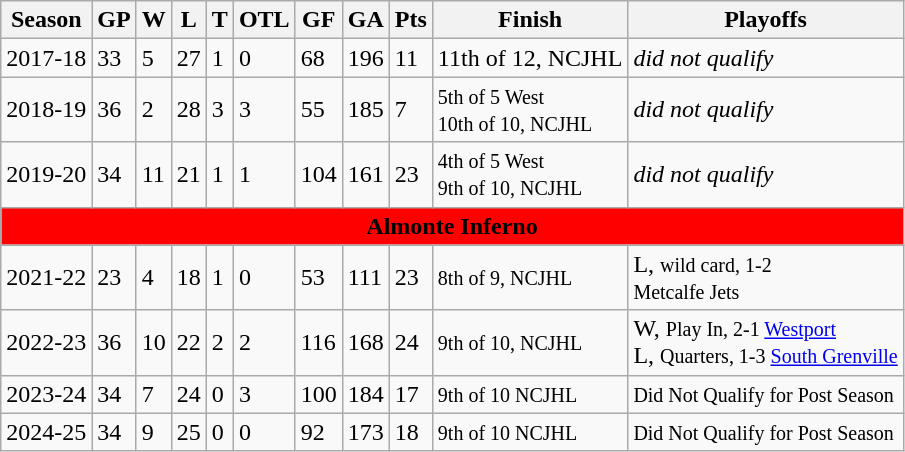<table class="wikitable">
<tr>
<th>Season</th>
<th>GP</th>
<th>W</th>
<th>L</th>
<th>T</th>
<th>OTL</th>
<th>GF</th>
<th>GA</th>
<th>Pts</th>
<th>Finish</th>
<th>Playoffs</th>
</tr>
<tr>
<td>2017-18</td>
<td>33</td>
<td>5</td>
<td>27</td>
<td>1</td>
<td>0</td>
<td>68</td>
<td>196</td>
<td>11</td>
<td>11th of 12, NCJHL</td>
<td><em>did not qualify</em></td>
</tr>
<tr>
<td>2018-19</td>
<td>36</td>
<td>2</td>
<td>28</td>
<td>3</td>
<td>3</td>
<td>55</td>
<td>185</td>
<td>7</td>
<td><small>5th of 5 West <br>10th of 10, NCJHL</small></td>
<td><em>did not qualify</em></td>
</tr>
<tr>
<td>2019-20</td>
<td>34</td>
<td>11</td>
<td>21</td>
<td>1</td>
<td>1</td>
<td>104</td>
<td>161</td>
<td>23</td>
<td><small>4th of 5 West <br>9th of 10, NCJHL</small></td>
<td><em>did not qualify</em></td>
</tr>
<tr align="center" bgcolor=red>
<td colspan="12"><strong>Almonte Inferno</strong></td>
</tr>
<tr>
<td>2021-22</td>
<td>23</td>
<td>4</td>
<td>18</td>
<td>1</td>
<td>0</td>
<td>53</td>
<td>111</td>
<td>23</td>
<td><small>8th of 9,  NCJHL</small></td>
<td>L, <small>wild card, 1-2<br>Metcalfe Jets</small></td>
</tr>
<tr>
<td>2022-23</td>
<td>36</td>
<td>10</td>
<td>22</td>
<td>2</td>
<td>2</td>
<td>116</td>
<td>168</td>
<td>24</td>
<td><small>9th of 10,  NCJHL</small></td>
<td>W, <small>Play In, 2-1 <a href='#'>Westport</a></small><br>L, <small>Quarters, 1-3 <a href='#'>South Grenville</a></small></td>
</tr>
<tr>
<td>2023-24</td>
<td>34</td>
<td>7</td>
<td>24</td>
<td>0</td>
<td>3</td>
<td>100</td>
<td>184</td>
<td>17</td>
<td><small>9th of 10 NCJHL </small></td>
<td><small>Did Not Qualify for Post Season</small></td>
</tr>
<tr>
<td>2024-25</td>
<td>34</td>
<td>9</td>
<td>25</td>
<td>0</td>
<td>0</td>
<td>92</td>
<td>173</td>
<td>18</td>
<td><small>9th of 10 NCJHL </small></td>
<td><small>Did Not Qualify for Post Season</small></td>
</tr>
</table>
